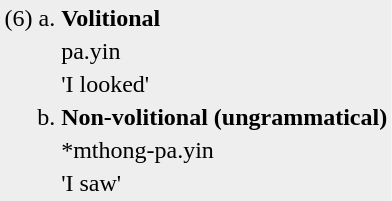<table style="background: #EEEEEE;">
<tr>
<td style="text-align: right;">(6) a.</td>
<td colspan="4"><strong>Volitional</strong></td>
</tr>
<tr>
<td></td>
<td>pa.yin</td>
</tr>
<tr>
<td></td>
<td colspan="4">'I looked'</td>
</tr>
<tr>
<td style="text-align: right;">b.</td>
<td colspan="4"><strong>Non-volitional (ungrammatical)</strong></td>
</tr>
<tr>
<td></td>
<td>*mthong-pa.yin</td>
</tr>
<tr>
<td></td>
<td colspan="4">'I saw'</td>
</tr>
</table>
